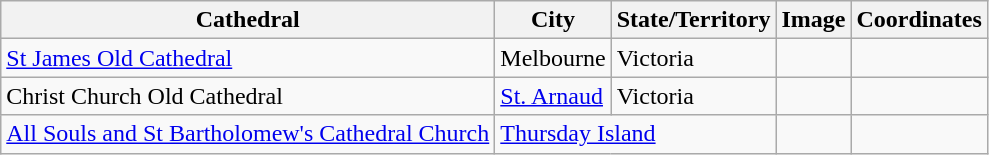<table class="sortable wikitable">
<tr>
<th>Cathedral</th>
<th>City</th>
<th>State/Territory</th>
<th>Image</th>
<th>Coordinates</th>
</tr>
<tr>
<td><a href='#'>St James Old Cathedral</a></td>
<td>Melbourne</td>
<td>Victoria</td>
<td></td>
<td><small></small></td>
</tr>
<tr>
<td>Christ Church Old Cathedral</td>
<td><a href='#'>St. Arnaud</a></td>
<td>Victoria</td>
<td></td>
<td></td>
</tr>
<tr>
<td><a href='#'>All Souls and St Bartholomew's Cathedral Church</a></td>
<td colspan=2><a href='#'>Thursday Island</a></td>
<td></td>
<td><small></small></td>
</tr>
</table>
